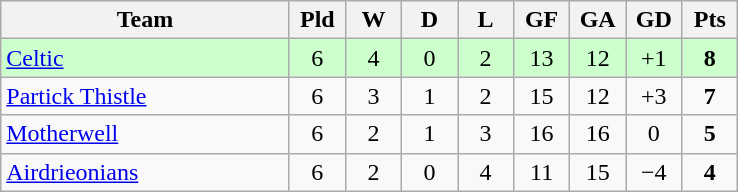<table class="wikitable" style="text-align: center;">
<tr>
<th width=185>Team</th>
<th width=30>Pld</th>
<th width=30>W</th>
<th width=30>D</th>
<th width=30>L</th>
<th width=30>GF</th>
<th width=30>GA</th>
<th width=30>GD</th>
<th width=30>Pts</th>
</tr>
<tr bgcolor=#ccffcc>
<td align=left><a href='#'>Celtic</a></td>
<td>6</td>
<td>4</td>
<td>0</td>
<td>2</td>
<td>13</td>
<td>12</td>
<td>+1</td>
<td><strong>8</strong></td>
</tr>
<tr>
<td align=left><a href='#'>Partick Thistle</a></td>
<td>6</td>
<td>3</td>
<td>1</td>
<td>2</td>
<td>15</td>
<td>12</td>
<td>+3</td>
<td><strong>7</strong></td>
</tr>
<tr>
<td align=left><a href='#'>Motherwell</a></td>
<td>6</td>
<td>2</td>
<td>1</td>
<td>3</td>
<td>16</td>
<td>16</td>
<td>0</td>
<td><strong>5</strong></td>
</tr>
<tr>
<td align=left><a href='#'>Airdrieonians</a></td>
<td>6</td>
<td>2</td>
<td>0</td>
<td>4</td>
<td>11</td>
<td>15</td>
<td>−4</td>
<td><strong>4</strong></td>
</tr>
</table>
